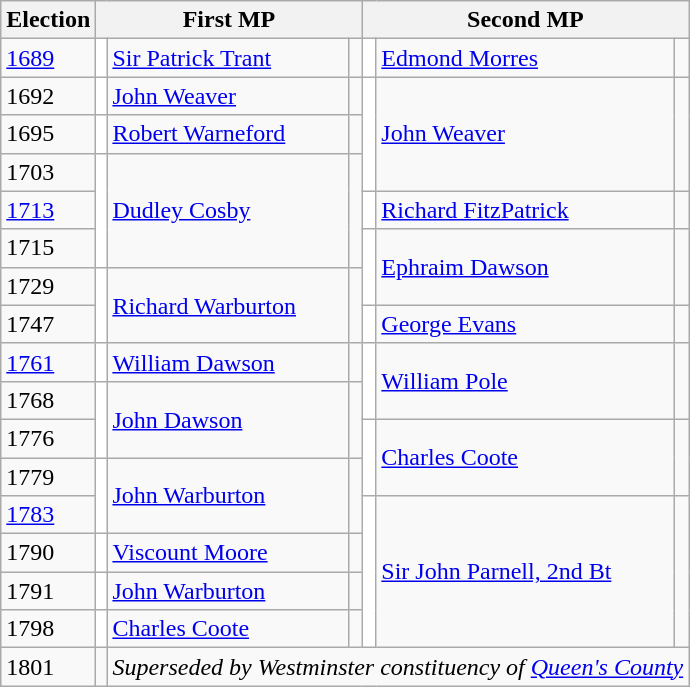<table class="wikitable">
<tr>
<th>Election</th>
<th colspan=3>First MP</th>
<th colspan=3>Second MP</th>
</tr>
<tr>
<td><a href='#'>1689</a></td>
<td style="background-color: white"></td>
<td><a href='#'>Sir Patrick Trant</a></td>
<td></td>
<td style="background-color: white"></td>
<td><a href='#'>Edmond Morres</a></td>
<td></td>
</tr>
<tr>
<td>1692</td>
<td style="background-color: white"></td>
<td><a href='#'>John Weaver</a></td>
<td></td>
<td rowspan="3" style="background-color: white"></td>
<td rowspan="3"><a href='#'>John Weaver</a></td>
<td rowspan="3"></td>
</tr>
<tr>
<td>1695</td>
<td style="background-color: white"></td>
<td><a href='#'>Robert Warneford</a></td>
<td></td>
</tr>
<tr>
<td>1703</td>
<td rowspan="3" style="background-color: white"></td>
<td rowspan="3"><a href='#'>Dudley Cosby</a></td>
<td rowspan="3"></td>
</tr>
<tr>
<td><a href='#'>1713</a></td>
<td style="background-color: white"></td>
<td><a href='#'>Richard FitzPatrick</a></td>
<td></td>
</tr>
<tr>
<td>1715</td>
<td rowspan="2" style="background-color: white"></td>
<td rowspan="2"><a href='#'>Ephraim Dawson</a></td>
<td rowspan="2"></td>
</tr>
<tr>
<td>1729</td>
<td rowspan="2" style="background-color: white"></td>
<td rowspan="2"><a href='#'>Richard Warburton</a></td>
<td rowspan="2"></td>
</tr>
<tr>
<td>1747</td>
<td style="background-color: white"></td>
<td><a href='#'>George Evans</a></td>
<td></td>
</tr>
<tr>
<td><a href='#'>1761</a></td>
<td style="background-color: white"></td>
<td><a href='#'>William Dawson</a></td>
<td></td>
<td rowspan="2" style="background-color: white"></td>
<td rowspan="2"><a href='#'>William Pole</a></td>
<td rowspan="2"></td>
</tr>
<tr>
<td>1768</td>
<td rowspan="2" style="background-color: white"></td>
<td rowspan="2"><a href='#'>John Dawson</a></td>
<td rowspan="2"></td>
</tr>
<tr>
<td>1776</td>
<td rowspan="2" style="background-color: white"></td>
<td rowspan="2"><a href='#'>Charles Coote</a></td>
<td rowspan="2"></td>
</tr>
<tr>
<td>1779</td>
<td rowspan="2" style="background-color: white"></td>
<td rowspan="2"><a href='#'>John Warburton</a></td>
<td rowspan="2"></td>
</tr>
<tr>
<td><a href='#'>1783</a></td>
<td rowspan="4" style="background-color: white"></td>
<td rowspan="4"><a href='#'>Sir John Parnell, 2nd Bt</a></td>
<td rowspan="4"></td>
</tr>
<tr>
<td>1790</td>
<td style="background-color: white"></td>
<td><a href='#'>Viscount Moore</a></td>
<td></td>
</tr>
<tr>
<td>1791</td>
<td style="background-color: white"></td>
<td><a href='#'>John Warburton</a></td>
<td></td>
</tr>
<tr>
<td>1798</td>
<td style="background-color: white"></td>
<td><a href='#'>Charles Coote</a></td>
<td></td>
</tr>
<tr>
<td>1801</td>
<td></td>
<td colspan = "5"><em>Superseded by Westminster constituency of <a href='#'>Queen's County</a></em></td>
</tr>
</table>
